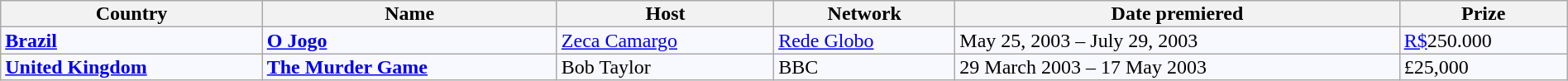<table class="wikitable" style="text-align:left; line-height:14px; background:#F8F8FF; width:100%;">
<tr>
<th>Country</th>
<th>Name</th>
<th>Host</th>
<th>Network</th>
<th>Date premiered</th>
<th>Prize</th>
</tr>
<tr>
<td><strong><a href='#'>Brazil</a></strong></td>
<td><strong><a href='#'>O Jogo</a></strong></td>
<td><a href='#'>Zeca Camargo</a></td>
<td><a href='#'>Rede Globo</a></td>
<td>May 25, 2003 – July 29, 2003</td>
<td><a href='#'>R$</a>250.000</td>
</tr>
<tr>
<td><strong><a href='#'>United Kingdom</a></strong></td>
<td><strong><a href='#'>The Murder Game</a></strong></td>
<td>Bob Taylor</td>
<td>BBC</td>
<td>29 March 2003 – 17 May 2003</td>
<td>£25,000</td>
</tr>
</table>
